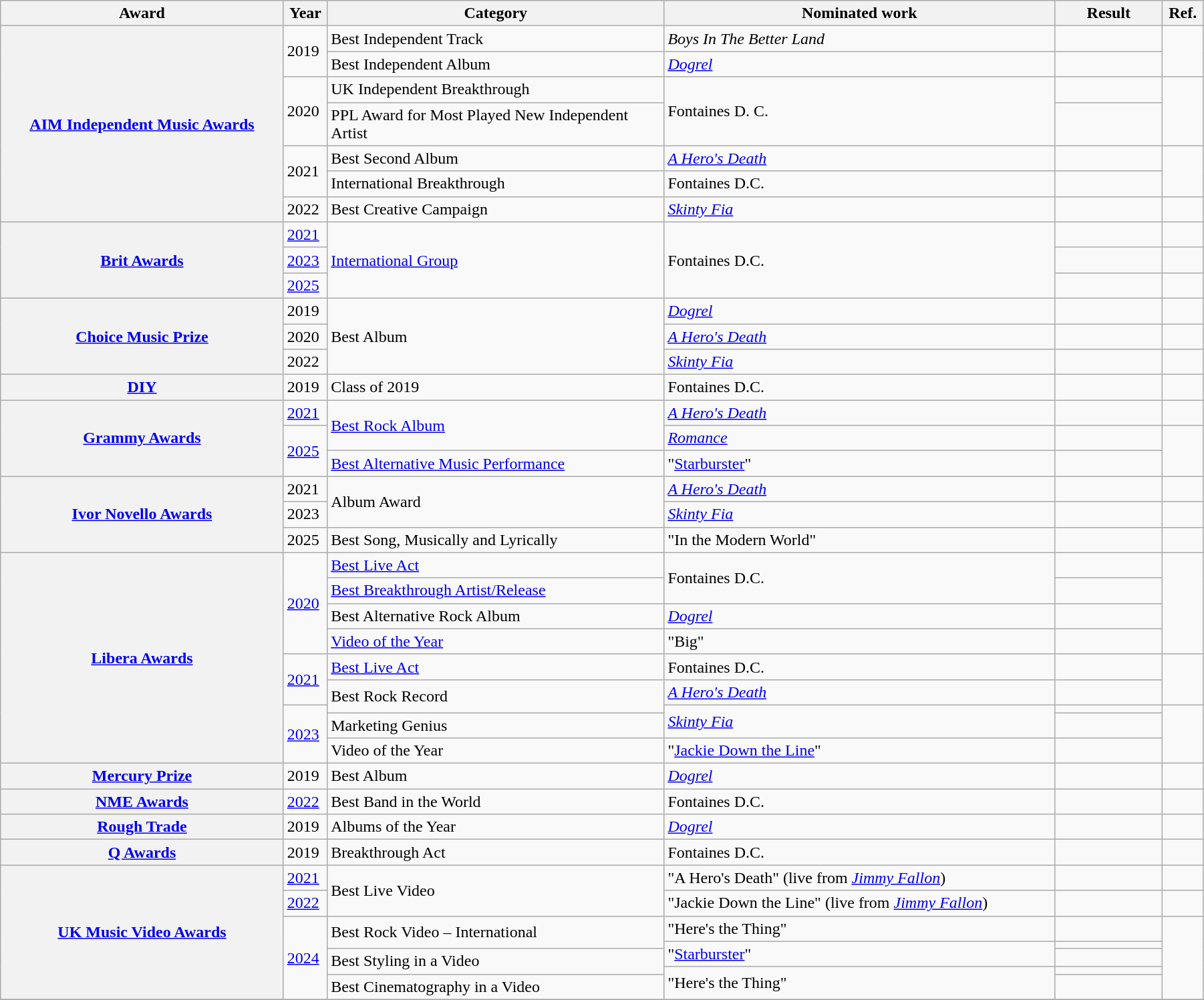<table class="wikitable sortable plainrowheaders" style="width:95%;">
<tr>
<th style="width:21%;">Award</th>
<th width=3%>Year</th>
<th style="width:25%;">Category</th>
<th style="width:29%;">Nominated work</th>
<th style="width:8%;">Result</th>
<th style="width:3%;">Ref.</th>
</tr>
<tr>
<th scope="row" rowspan="7"><a href='#'>AIM Independent Music Awards</a></th>
<td rowspan="2">2019</td>
<td>Best Independent Track</td>
<td><em>Boys In The Better Land</em></td>
<td></td>
<td rowspan="2"></td>
</tr>
<tr>
<td>Best Independent Album</td>
<td><em><a href='#'>Dogrel</a></em></td>
<td></td>
</tr>
<tr>
<td rowspan="2">2020</td>
<td>UK Independent Breakthrough</td>
<td rowspan="2">Fontaines D. C.</td>
<td></td>
<td rowspan="2"></td>
</tr>
<tr>
<td>PPL Award for Most Played New Independent Artist</td>
<td></td>
</tr>
<tr>
<td rowspan="2">2021</td>
<td>Best Second Album</td>
<td><em><a href='#'>A Hero's Death</a></em></td>
<td></td>
<td rowspan="2"></td>
</tr>
<tr>
<td>International Breakthrough</td>
<td>Fontaines D.C.</td>
<td></td>
</tr>
<tr>
<td>2022</td>
<td>Best Creative Campaign</td>
<td><em><a href='#'>Skinty Fia</a></em></td>
<td></td>
<td></td>
</tr>
<tr>
<th scope="row" rowspan="3"><a href='#'>Brit Awards</a></th>
<td><a href='#'>2021</a></td>
<td rowspan="3"><a href='#'>International Group</a></td>
<td rowspan="3">Fontaines D.C.</td>
<td></td>
<td></td>
</tr>
<tr>
<td><a href='#'>2023</a></td>
<td></td>
<td></td>
</tr>
<tr>
<td><a href='#'>2025</a></td>
<td></td>
<td></td>
</tr>
<tr>
<th scope="row" rowspan="3"><a href='#'>Choice Music Prize</a></th>
<td>2019</td>
<td rowspan="3">Best Album</td>
<td><em><a href='#'>Dogrel</a></em></td>
<td></td>
<td></td>
</tr>
<tr>
<td>2020</td>
<td><em><a href='#'>A Hero's Death</a></em></td>
<td></td>
<td></td>
</tr>
<tr>
<td>2022</td>
<td><em><a href='#'>Skinty Fia</a></em></td>
<td></td>
<td></td>
</tr>
<tr>
<th scope="row"><a href='#'>DIY</a></th>
<td>2019</td>
<td>Class of 2019</td>
<td>Fontaines D.C.</td>
<td></td>
<td></td>
</tr>
<tr>
<th rowspan="3" scope="row"><a href='#'>Grammy Awards</a></th>
<td><a href='#'>2021</a></td>
<td rowspan="2"><a href='#'>Best Rock Album</a></td>
<td><em><a href='#'>A Hero's Death</a></em></td>
<td></td>
<td></td>
</tr>
<tr>
<td rowspan="2"><a href='#'>2025</a></td>
<td><em><a href='#'>Romance</a></em></td>
<td></td>
<td rowspan="2"></td>
</tr>
<tr>
<td><a href='#'>Best Alternative Music Performance</a></td>
<td>"<a href='#'>Starburster</a>"</td>
<td></td>
</tr>
<tr>
<th rowspan="3" scope="row"><a href='#'>Ivor Novello Awards</a></th>
<td>2021</td>
<td rowspan="2">Album Award</td>
<td><em><a href='#'>A Hero's Death</a></em></td>
<td></td>
<td></td>
</tr>
<tr>
<td>2023</td>
<td><em><a href='#'>Skinty Fia</a></em></td>
<td></td>
<td></td>
</tr>
<tr>
<td>2025</td>
<td>Best Song, Musically and Lyrically</td>
<td>"In the Modern World"</td>
<td></td>
<td></td>
</tr>
<tr>
<th scope="row" rowspan="9"><a href='#'>Libera Awards</a></th>
<td rowspan="4"><a href='#'>2020</a></td>
<td><a href='#'>Best Live Act</a></td>
<td rowspan="2">Fontaines D.C.</td>
<td></td>
<td rowspan="4"></td>
</tr>
<tr>
<td><a href='#'>Best Breakthrough Artist/Release</a></td>
<td></td>
</tr>
<tr>
<td>Best Alternative Rock Album</td>
<td><em><a href='#'>Dogrel</a></em></td>
<td></td>
</tr>
<tr>
<td><a href='#'>Video of the Year</a></td>
<td>"Big"</td>
<td></td>
</tr>
<tr>
<td rowspan="2"><a href='#'>2021</a></td>
<td><a href='#'>Best Live Act</a></td>
<td>Fontaines D.C.</td>
<td></td>
<td rowspan="2"></td>
</tr>
<tr>
<td rowspan="2">Best Rock Record</td>
<td><em><a href='#'>A Hero's Death</a></em></td>
<td></td>
</tr>
<tr>
<td rowspan="3"><a href='#'>2023</a></td>
<td rowspan="2"><em><a href='#'>Skinty Fia</a></em></td>
<td></td>
<td rowspan="3"></td>
</tr>
<tr>
<td>Marketing Genius</td>
<td></td>
</tr>
<tr>
<td>Video of the Year</td>
<td>"<a href='#'>Jackie Down the Line</a>"</td>
<td></td>
</tr>
<tr>
<th scope="row"><a href='#'>Mercury Prize</a></th>
<td>2019</td>
<td>Best Album</td>
<td><em><a href='#'>Dogrel</a></em></td>
<td></td>
<td></td>
</tr>
<tr>
<th scope="row"><a href='#'>NME Awards</a></th>
<td><a href='#'>2022</a></td>
<td>Best Band in the World</td>
<td>Fontaines D.C.</td>
<td></td>
<td></td>
</tr>
<tr>
<th scope="row"><a href='#'>Rough Trade</a></th>
<td>2019</td>
<td>Albums of the Year</td>
<td><em><a href='#'>Dogrel</a></em></td>
<td></td>
<td></td>
</tr>
<tr>
<th scope="row"><a href='#'>Q Awards</a></th>
<td>2019</td>
<td>Breakthrough Act</td>
<td>Fontaines D.C.</td>
<td></td>
<td></td>
</tr>
<tr>
<th scope="row" rowspan="7"><a href='#'>UK Music Video Awards</a></th>
<td><a href='#'>2021</a></td>
<td rowspan="2">Best Live Video</td>
<td>"A Hero's Death" (live from <em><a href='#'>Jimmy Fallon</a></em>)</td>
<td></td>
<td></td>
</tr>
<tr>
<td><a href='#'>2022</a></td>
<td>"Jackie Down the Line" (live from <em><a href='#'>Jimmy Fallon</a></em>)</td>
<td></td>
<td></td>
</tr>
<tr>
<td rowspan="5"><a href='#'>2024</a></td>
<td rowspan="2">Best Rock Video – International</td>
<td>"Here's the Thing"</td>
<td></td>
<td rowspan="5"></td>
</tr>
<tr>
<td rowspan="2">"<a href='#'>Starburster</a>"</td>
<td></td>
</tr>
<tr>
<td rowspan="2">Best Styling in a Video</td>
<td></td>
</tr>
<tr>
<td rowspan="2">"Here's the Thing"</td>
<td></td>
</tr>
<tr>
<td>Best Cinematography in a Video</td>
<td></td>
</tr>
<tr>
</tr>
</table>
